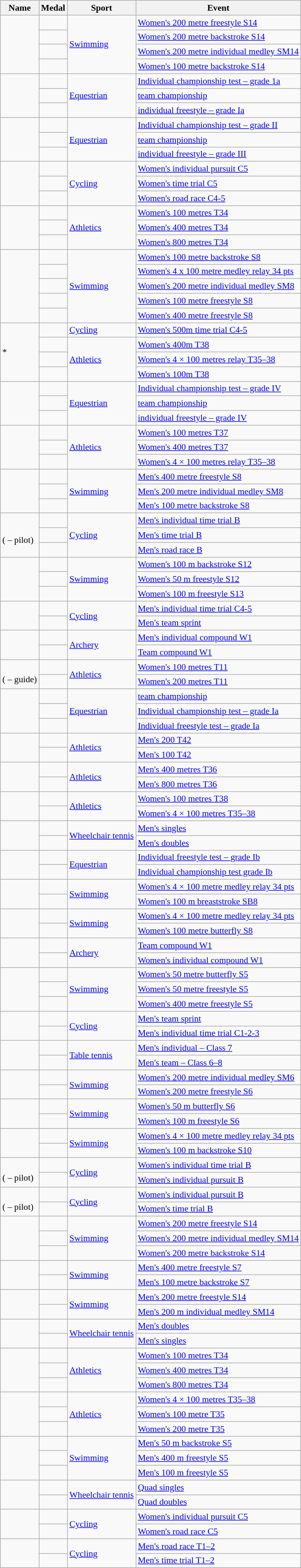<table class="wikitable sortable" style="font-size:90%">
<tr>
<th>Name</th>
<th>Medal</th>
<th>Sport</th>
<th>Event</th>
</tr>
<tr>
<td rowspan=4></td>
<td></td>
<td rowspan=4><a href='#'>Swimming</a></td>
<td><a href='#'>Women's 200 metre freestyle S14</a></td>
</tr>
<tr>
<td></td>
<td><a href='#'>Women's 200 metre backstroke S14</a></td>
</tr>
<tr>
<td></td>
<td><a href='#'>Women's 200 metre individual medley SM14</a></td>
</tr>
<tr>
<td></td>
<td><a href='#'>Women's 100 metre backstroke S14</a></td>
</tr>
<tr>
<td rowspan=3></td>
<td></td>
<td rowspan="3"><a href='#'>Equestrian</a></td>
<td><a href='#'>Individual championship test – grade 1a</a></td>
</tr>
<tr>
<td></td>
<td><a href='#'>team championship</a></td>
</tr>
<tr>
<td></td>
<td><a href='#'>individual freestyle – grade Ia</a></td>
</tr>
<tr>
<td rowspan=3></td>
<td></td>
<td rowspan=3><a href='#'>Equestrian</a></td>
<td><a href='#'>Individual championship test – grade II</a></td>
</tr>
<tr>
<td></td>
<td><a href='#'>team championship</a></td>
</tr>
<tr>
<td></td>
<td><a href='#'>individual freestyle – grade III</a></td>
</tr>
<tr>
<td rowspan=3></td>
<td></td>
<td rowspan=3><a href='#'>Cycling</a></td>
<td><a href='#'>Women's individual pursuit C5</a></td>
</tr>
<tr>
<td></td>
<td><a href='#'>Women's time trial C5</a></td>
</tr>
<tr>
<td></td>
<td><a href='#'>Women's road race C4-5</a></td>
</tr>
<tr>
<td rowspan=3></td>
<td></td>
<td rowspan=3><a href='#'>Athletics</a></td>
<td><a href='#'>Women's 100 metres T34</a></td>
</tr>
<tr>
<td></td>
<td><a href='#'>Women's 400 metres T34</a></td>
</tr>
<tr>
<td></td>
<td><a href='#'>Women's 800 metres T34</a></td>
</tr>
<tr>
<td rowspan=5></td>
<td></td>
<td rowspan=5><a href='#'>Swimming</a></td>
<td><a href='#'>Women's 100 metre backstroke S8</a></td>
</tr>
<tr>
<td></td>
<td><a href='#'>Women's 4 x 100 metre medley relay 34 pts</a></td>
</tr>
<tr>
<td></td>
<td><a href='#'>Women's 200 metre individual medley SM8</a></td>
</tr>
<tr>
<td></td>
<td><a href='#'>Women's 100 metre freestyle S8</a></td>
</tr>
<tr>
<td></td>
<td><a href='#'>Women's 400 metre freestyle S8</a></td>
</tr>
<tr>
<td rowspan=4> *</td>
<td></td>
<td><a href='#'>Cycling</a></td>
<td><a href='#'>Women's 500m time trial C4-5</a></td>
</tr>
<tr>
<td></td>
<td rowspan="3"><a href='#'>Athletics</a></td>
<td><a href='#'>Women's 400m T38</a></td>
</tr>
<tr>
<td></td>
<td><a href='#'>Women's 4 × 100 metres relay T35–38</a></td>
</tr>
<tr>
<td></td>
<td><a href='#'>Women's 100m T38</a></td>
</tr>
<tr>
<td rowspan=3></td>
<td></td>
<td rowspan=3><a href='#'>Equestrian</a></td>
<td><a href='#'>Individual championship test – grade IV</a></td>
</tr>
<tr>
<td></td>
<td><a href='#'>team championship</a></td>
</tr>
<tr>
<td></td>
<td><a href='#'>individual freestyle – grade IV</a></td>
</tr>
<tr>
<td rowspan=3></td>
<td></td>
<td rowspan=3><a href='#'>Athletics</a></td>
<td><a href='#'>Women's 100 metres T37</a></td>
</tr>
<tr>
<td></td>
<td><a href='#'>Women's 400 metres T37</a></td>
</tr>
<tr>
<td></td>
<td><a href='#'>Women's 4 × 100 metres relay T35–38</a></td>
</tr>
<tr>
<td rowspan=3></td>
<td></td>
<td rowspan=3><a href='#'>Swimming</a></td>
<td><a href='#'>Men's 400 metre freestyle S8</a></td>
</tr>
<tr>
<td></td>
<td><a href='#'>Men's 200 metre individual medley SM8</a></td>
</tr>
<tr>
<td></td>
<td><a href='#'>Men's 100 metre backstroke S8</a></td>
</tr>
<tr>
<td rowspan=3><br>( – pilot)</td>
<td></td>
<td rowspan=3><a href='#'>Cycling</a></td>
<td><a href='#'>Men's individual time trial B</a></td>
</tr>
<tr>
<td></td>
<td><a href='#'>Men's time trial B</a></td>
</tr>
<tr>
<td></td>
<td><a href='#'>Men's road race B</a></td>
</tr>
<tr>
<td rowspan=3></td>
<td></td>
<td rowspan=3><a href='#'>Swimming</a></td>
<td><a href='#'>Women's 100 m backstroke S12</a></td>
</tr>
<tr>
<td></td>
<td><a href='#'>Women's 50 m freestyle S12</a></td>
</tr>
<tr>
<td></td>
<td><a href='#'>Women's 100 m freestyle S13</a></td>
</tr>
<tr>
<td rowspan=2></td>
<td></td>
<td rowspan=2><a href='#'>Cycling</a></td>
<td><a href='#'>Men's individual time trial C4-5</a></td>
</tr>
<tr>
<td></td>
<td><a href='#'>Men's team sprint</a></td>
</tr>
<tr>
<td rowspan=2></td>
<td></td>
<td rowspan=2><a href='#'>Archery</a></td>
<td><a href='#'>Men's individual compound W1</a></td>
</tr>
<tr>
<td></td>
<td><a href='#'>Team compound W1</a></td>
</tr>
<tr>
<td rowspan=2><br>( – guide)</td>
<td></td>
<td rowspan=2><a href='#'>Athletics</a></td>
<td><a href='#'>Women's 100 metres T11</a></td>
</tr>
<tr>
<td></td>
<td><a href='#'>Women's 200 metres T11</a></td>
</tr>
<tr>
<td rowspan=3></td>
<td></td>
<td rowspan=3><a href='#'>Equestrian</a></td>
<td><a href='#'>team championship</a></td>
</tr>
<tr>
<td></td>
<td><a href='#'>Individual championship test – grade Ia</a></td>
</tr>
<tr>
<td></td>
<td><a href='#'>Individual freestyle test – grade Ia</a></td>
</tr>
<tr>
<td rowspan=2></td>
<td></td>
<td rowspan=2><a href='#'>Athletics</a></td>
<td><a href='#'>Men's 200 T42</a></td>
</tr>
<tr>
<td></td>
<td><a href='#'>Men's 100 T42</a></td>
</tr>
<tr>
<td rowspan=2></td>
<td></td>
<td rowspan=2><a href='#'>Athletics</a></td>
<td><a href='#'>Men's 400 metres T36</a></td>
</tr>
<tr>
<td></td>
<td><a href='#'>Men's 800 metres T36</a></td>
</tr>
<tr>
<td rowspan=2></td>
<td></td>
<td rowspan=2><a href='#'>Athletics</a></td>
<td><a href='#'>Women's 100 metres T38</a></td>
</tr>
<tr>
<td></td>
<td><a href='#'>Women's 4 × 100 metres T35–38</a></td>
</tr>
<tr>
<td rowspan=2></td>
<td></td>
<td rowspan=2><a href='#'>Wheelchair tennis</a></td>
<td><a href='#'>Men's singles</a></td>
</tr>
<tr>
<td></td>
<td><a href='#'>Men's doubles</a></td>
</tr>
<tr>
<td rowspan=2></td>
<td></td>
<td rowspan=2><a href='#'>Equestrian</a></td>
<td><a href='#'>Individual freestyle test – grade Ib</a></td>
</tr>
<tr>
<td></td>
<td><a href='#'>Individual championship test grade Ib</a></td>
</tr>
<tr>
<td rowspan=2></td>
<td><br></td>
<td rowspan=2><a href='#'>Swimming</a></td>
<td><a href='#'>Women's 4 × 100 metre medley relay 34 pts</a></td>
</tr>
<tr>
<td></td>
<td><a href='#'>Women's 100 m breaststroke SB8</a></td>
</tr>
<tr>
<td rowspan=2></td>
<td><br></td>
<td rowspan=2><a href='#'>Swimming</a></td>
<td><a href='#'>Women's 4 × 100 metre medley relay 34 pts</a></td>
</tr>
<tr>
<td></td>
<td><a href='#'>Women's 100 metre butterfly S8</a></td>
</tr>
<tr>
<td rowspan=2></td>
<td></td>
<td rowspan=2><a href='#'>Archery</a></td>
<td><a href='#'>Team compound W1</a></td>
</tr>
<tr>
<td></td>
<td><a href='#'>Women's individual compound W1</a></td>
</tr>
<tr>
<td rowspan=3></td>
<td></td>
<td rowspan=3><a href='#'>Swimming</a></td>
<td><a href='#'>Women's 50 metre butterfly S5</a></td>
</tr>
<tr>
<td></td>
<td><a href='#'>Women's 50 metre freestyle S5</a></td>
</tr>
<tr>
<td></td>
<td><a href='#'>Women's 400 metre freestyle S5</a></td>
</tr>
<tr>
<td rowspan=2></td>
<td><br></td>
<td rowspan=2><a href='#'>Cycling</a></td>
<td><a href='#'>Men's team sprint</a></td>
</tr>
<tr>
<td></td>
<td><a href='#'>Men's individual time trial C1-2-3</a></td>
</tr>
<tr>
<td rowspan=2></td>
<td><br></td>
<td rowspan=2><a href='#'>Table tennis</a></td>
<td><a href='#'>Men's individual – Class 7</a></td>
</tr>
<tr>
<td></td>
<td><a href='#'>Men's team – Class 6–8</a></td>
</tr>
<tr>
<td rowspan=2></td>
<td><br></td>
<td rowspan=2><a href='#'>Swimming</a></td>
<td><a href='#'>Women's 200 metre individual medley SM6</a></td>
</tr>
<tr>
<td></td>
<td><a href='#'>Women's 200 metre freestyle S6</a></td>
</tr>
<tr>
<td rowspan=2></td>
<td><br></td>
<td rowspan=2><a href='#'>Swimming</a></td>
<td><a href='#'>Women's 50 m butterfly S6</a></td>
</tr>
<tr>
<td></td>
<td><a href='#'>Women's 100 m freestyle S6</a></td>
</tr>
<tr>
<td rowspan=2></td>
<td><br></td>
<td rowspan=2><a href='#'>Swimming</a></td>
<td><a href='#'>Women's 4 × 100 metre medley relay 34 pts</a></td>
</tr>
<tr>
<td></td>
<td><a href='#'>Women's 100 m backstroke S10</a></td>
</tr>
<tr>
<td rowspan=2><br>( – pilot)</td>
<td></td>
<td rowspan=2><a href='#'>Cycling</a></td>
<td><a href='#'>Women's individual time trial B</a></td>
</tr>
<tr>
<td></td>
<td><a href='#'>Women's individual pursuit B</a></td>
</tr>
<tr>
<td rowspan=2><br>( – pilot)</td>
<td></td>
<td rowspan=2><a href='#'>Cycling</a></td>
<td><a href='#'>Women's individual pursuit B</a></td>
</tr>
<tr>
<td></td>
<td><a href='#'>Women's time trial B</a></td>
</tr>
<tr>
<td rowspan=3></td>
<td></td>
<td rowspan=3><a href='#'>Swimming</a></td>
<td><a href='#'>Women's 200 metre freestyle S14</a></td>
</tr>
<tr>
<td></td>
<td><a href='#'>Women's 200 metre individual medley SM14</a></td>
</tr>
<tr>
<td></td>
<td><a href='#'>Women's 200 metre backstroke S14</a></td>
</tr>
<tr>
<td rowspan=2></td>
<td></td>
<td rowspan=2><a href='#'>Swimming</a></td>
<td><a href='#'>Men's 400 metre freestyle S7</a></td>
</tr>
<tr>
<td></td>
<td><a href='#'>Men's 100 metre backstroke S7</a></td>
</tr>
<tr>
<td rowspan=2></td>
<td></td>
<td rowspan=2><a href='#'>Swimming</a></td>
<td><a href='#'>Men's 200 metre freestyle S14</a></td>
</tr>
<tr>
<td></td>
<td><a href='#'>Men's 200 m individual medley SM14</a></td>
</tr>
<tr>
<td rowspan=2></td>
<td></td>
<td rowspan=2><a href='#'>Wheelchair tennis</a></td>
<td><a href='#'>Men's doubles</a></td>
</tr>
<tr>
<td></td>
<td><a href='#'>Men's singles</a></td>
</tr>
<tr>
<td rowspan=3></td>
<td></td>
<td rowspan=3><a href='#'>Athletics</a></td>
<td><a href='#'>Women's 100 metres T34</a></td>
</tr>
<tr>
<td></td>
<td><a href='#'>Women's 400 metres T34</a></td>
</tr>
<tr>
<td></td>
<td><a href='#'>Women's 800 metres T34</a></td>
</tr>
<tr>
<td rowspan=3></td>
<td></td>
<td rowspan=3><a href='#'>Athletics</a></td>
<td><a href='#'>Women's 4 × 100 metres T35–38</a></td>
</tr>
<tr>
<td></td>
<td><a href='#'>Women's 100 metre T35</a></td>
</tr>
<tr>
<td></td>
<td><a href='#'>Women's 200 metre T35</a></td>
</tr>
<tr>
<td rowspan=3></td>
<td></td>
<td rowspan=3><a href='#'>Swimming</a></td>
<td><a href='#'>Men's 50 m backstroke S5</a></td>
</tr>
<tr>
<td></td>
<td><a href='#'>Men's 400 m freestyle S5</a></td>
</tr>
<tr>
<td></td>
<td><a href='#'>Men's 100 m freestyle S5</a></td>
</tr>
<tr>
<td rowspan=2></td>
<td></td>
<td rowspan=2><a href='#'>Wheelchair tennis</a></td>
<td><a href='#'>Quad singles</a></td>
</tr>
<tr>
<td></td>
<td><a href='#'>Quad doubles</a></td>
</tr>
<tr>
<td rowspan=2></td>
<td></td>
<td rowspan=2><a href='#'>Cycling</a></td>
<td><a href='#'>Women's individual pursuit C5</a></td>
</tr>
<tr>
<td></td>
<td><a href='#'>Women's road race C5</a></td>
</tr>
<tr>
<td rowspan=2></td>
<td></td>
<td rowspan=2><a href='#'>Cycling</a></td>
<td><a href='#'>Men's road race T1–2</a></td>
</tr>
<tr>
<td></td>
<td><a href='#'>Men's time trial T1–2</a></td>
</tr>
</table>
